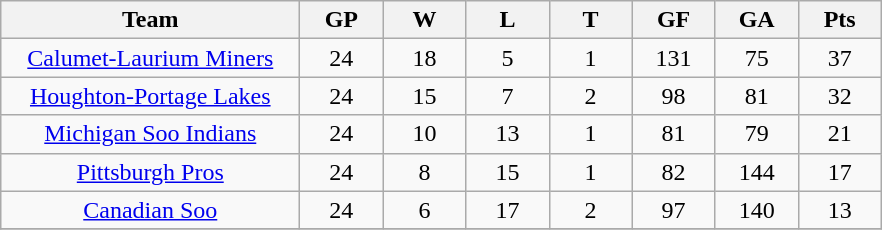<table class="wikitable" style="text-align:center;">
<tr>
<th style="width:12em">Team</th>
<th style="width:3em">GP</th>
<th style="width:3em">W</th>
<th style="width:3em">L</th>
<th style="width:3em">T</th>
<th style="width:3em">GF</th>
<th style="width:3em">GA</th>
<th style="width:3em">Pts</th>
</tr>
<tr>
<td><a href='#'>Calumet-Laurium Miners</a></td>
<td>24</td>
<td>18</td>
<td>5</td>
<td>1</td>
<td>131</td>
<td>75</td>
<td>37</td>
</tr>
<tr>
<td><a href='#'>Houghton-Portage Lakes</a></td>
<td>24</td>
<td>15</td>
<td>7</td>
<td>2</td>
<td>98</td>
<td>81</td>
<td>32</td>
</tr>
<tr>
<td><a href='#'>Michigan Soo Indians</a></td>
<td>24</td>
<td>10</td>
<td>13</td>
<td>1</td>
<td>81</td>
<td>79</td>
<td>21</td>
</tr>
<tr>
<td><a href='#'>Pittsburgh Pros</a></td>
<td>24</td>
<td>8</td>
<td>15</td>
<td>1</td>
<td>82</td>
<td>144</td>
<td>17</td>
</tr>
<tr>
<td><a href='#'>Canadian Soo</a></td>
<td>24</td>
<td>6</td>
<td>17</td>
<td>2</td>
<td>97</td>
<td>140</td>
<td>13</td>
</tr>
<tr>
</tr>
</table>
